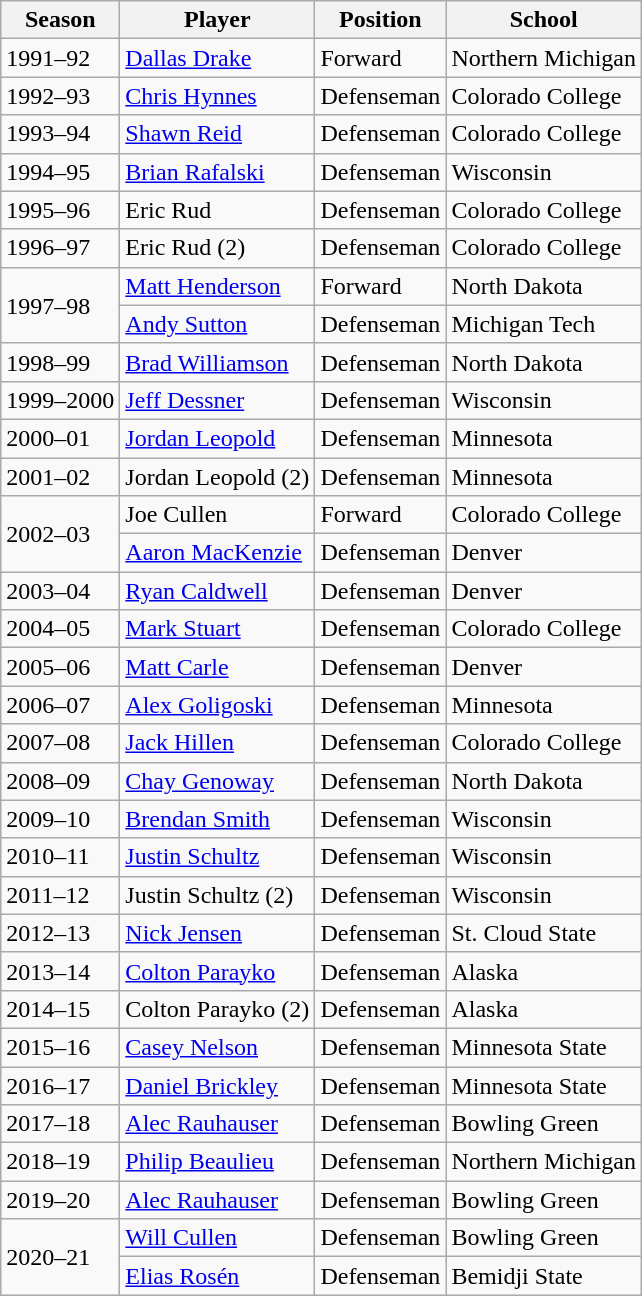<table class="sortable wikitable">
<tr>
<th>Season</th>
<th>Player</th>
<th>Position</th>
<th>School</th>
</tr>
<tr>
<td>1991–92</td>
<td><a href='#'>Dallas Drake</a></td>
<td>Forward</td>
<td>Northern Michigan</td>
</tr>
<tr>
<td>1992–93</td>
<td><a href='#'>Chris Hynnes</a></td>
<td>Defenseman</td>
<td>Colorado College</td>
</tr>
<tr>
<td>1993–94</td>
<td><a href='#'>Shawn Reid</a></td>
<td>Defenseman</td>
<td>Colorado College</td>
</tr>
<tr>
<td>1994–95</td>
<td><a href='#'>Brian Rafalski</a></td>
<td>Defenseman</td>
<td>Wisconsin</td>
</tr>
<tr>
<td>1995–96</td>
<td>Eric Rud</td>
<td>Defenseman</td>
<td>Colorado College</td>
</tr>
<tr>
<td>1996–97</td>
<td>Eric Rud (2)</td>
<td>Defenseman</td>
<td>Colorado College</td>
</tr>
<tr>
<td rowspan=2>1997–98</td>
<td><a href='#'>Matt Henderson</a></td>
<td>Forward</td>
<td>North Dakota</td>
</tr>
<tr>
<td><a href='#'>Andy Sutton</a></td>
<td>Defenseman</td>
<td>Michigan Tech</td>
</tr>
<tr>
<td>1998–99</td>
<td><a href='#'>Brad Williamson</a></td>
<td>Defenseman</td>
<td>North Dakota</td>
</tr>
<tr>
<td>1999–2000</td>
<td><a href='#'>Jeff Dessner</a></td>
<td>Defenseman</td>
<td>Wisconsin</td>
</tr>
<tr>
<td>2000–01</td>
<td><a href='#'>Jordan Leopold</a></td>
<td>Defenseman</td>
<td>Minnesota</td>
</tr>
<tr>
<td>2001–02</td>
<td>Jordan Leopold (2)</td>
<td>Defenseman</td>
<td>Minnesota</td>
</tr>
<tr>
<td rowspan=2>2002–03</td>
<td>Joe Cullen</td>
<td>Forward</td>
<td>Colorado College</td>
</tr>
<tr>
<td><a href='#'>Aaron MacKenzie</a></td>
<td>Defenseman</td>
<td>Denver</td>
</tr>
<tr>
<td>2003–04</td>
<td><a href='#'>Ryan Caldwell</a></td>
<td>Defenseman</td>
<td>Denver</td>
</tr>
<tr>
<td>2004–05</td>
<td><a href='#'>Mark Stuart</a></td>
<td>Defenseman</td>
<td>Colorado College</td>
</tr>
<tr>
<td>2005–06</td>
<td><a href='#'>Matt Carle</a></td>
<td>Defenseman</td>
<td>Denver</td>
</tr>
<tr>
<td>2006–07</td>
<td><a href='#'>Alex Goligoski</a></td>
<td>Defenseman</td>
<td>Minnesota</td>
</tr>
<tr>
<td>2007–08</td>
<td><a href='#'>Jack Hillen</a></td>
<td>Defenseman</td>
<td>Colorado College</td>
</tr>
<tr>
<td>2008–09</td>
<td><a href='#'>Chay Genoway</a></td>
<td>Defenseman</td>
<td>North Dakota</td>
</tr>
<tr>
<td>2009–10</td>
<td><a href='#'>Brendan Smith</a></td>
<td>Defenseman</td>
<td>Wisconsin</td>
</tr>
<tr>
<td>2010–11</td>
<td><a href='#'>Justin Schultz</a></td>
<td>Defenseman</td>
<td>Wisconsin</td>
</tr>
<tr>
<td>2011–12</td>
<td>Justin Schultz (2)</td>
<td>Defenseman</td>
<td>Wisconsin</td>
</tr>
<tr>
<td>2012–13</td>
<td><a href='#'>Nick Jensen</a></td>
<td>Defenseman</td>
<td>St. Cloud State</td>
</tr>
<tr>
<td>2013–14</td>
<td><a href='#'>Colton Parayko</a></td>
<td>Defenseman</td>
<td>Alaska</td>
</tr>
<tr>
<td>2014–15</td>
<td>Colton Parayko (2)</td>
<td>Defenseman</td>
<td>Alaska</td>
</tr>
<tr>
<td>2015–16</td>
<td><a href='#'>Casey Nelson</a></td>
<td>Defenseman</td>
<td>Minnesota State</td>
</tr>
<tr>
<td>2016–17</td>
<td><a href='#'>Daniel Brickley</a></td>
<td>Defenseman</td>
<td>Minnesota State</td>
</tr>
<tr>
<td>2017–18</td>
<td><a href='#'>Alec Rauhauser</a></td>
<td>Defenseman</td>
<td>Bowling Green</td>
</tr>
<tr>
<td>2018–19</td>
<td><a href='#'>Philip Beaulieu</a></td>
<td>Defenseman</td>
<td>Northern Michigan</td>
</tr>
<tr>
<td>2019–20</td>
<td><a href='#'>Alec Rauhauser</a></td>
<td>Defenseman</td>
<td>Bowling Green</td>
</tr>
<tr>
<td rowspan=2>2020–21</td>
<td><a href='#'>Will Cullen</a></td>
<td>Defenseman</td>
<td>Bowling Green</td>
</tr>
<tr>
<td><a href='#'>Elias Rosén</a></td>
<td>Defenseman</td>
<td>Bemidji State</td>
</tr>
</table>
